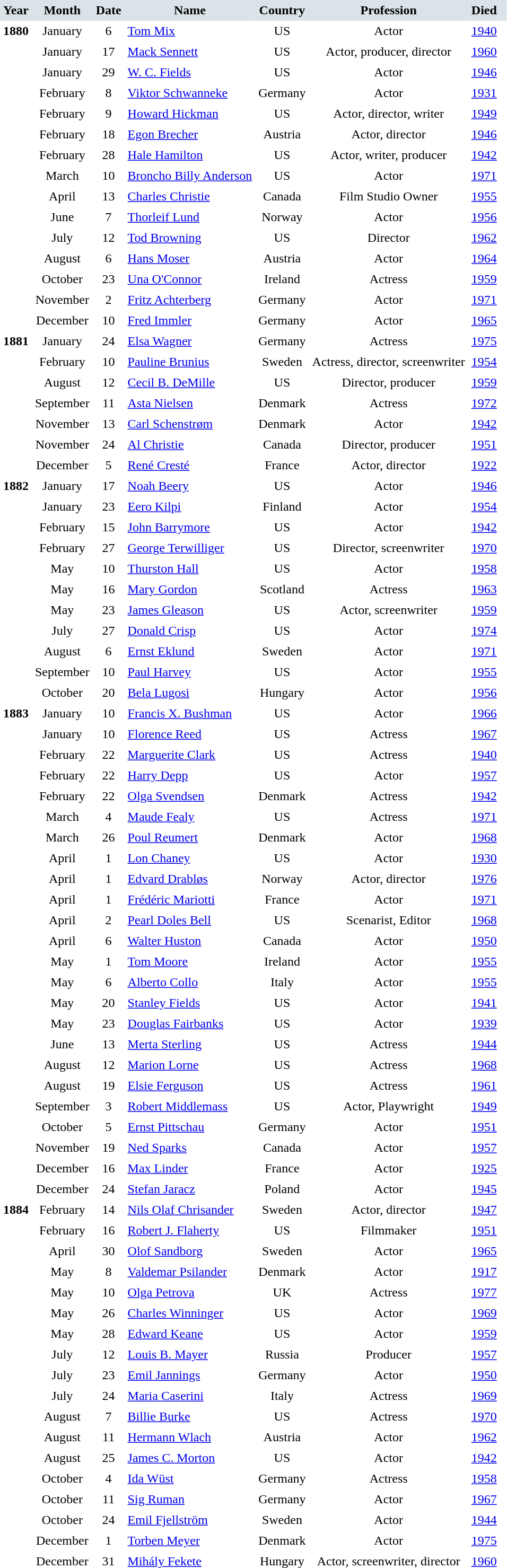<table cellspacing="0" cellpadding="4" border="0">
<tr style="background:#dae3e7; text-align:center;">
<td><strong>Year</strong></td>
<td><strong>Month</strong></td>
<td><strong>Date</strong></td>
<td><strong>Name</strong></td>
<td><strong>Country</strong></td>
<td><strong>Profession</strong></td>
<td><strong>Died</strong></td>
<td></td>
</tr>
<tr valign="top">
<td rowspan=15 style="text-align:center; vertical-align:top;"><strong>1880</strong></td>
<td style="text-align:center;">January</td>
<td style="text-align:center;">6</td>
<td><a href='#'>Tom Mix</a></td>
<td style="text-align:center;">US</td>
<td style="text-align:center;">Actor</td>
<td><a href='#'>1940</a></td>
<td></td>
</tr>
<tr>
<td style="text-align:center;">January</td>
<td style="text-align:center;">17</td>
<td><a href='#'>Mack Sennett</a></td>
<td style="text-align:center;">US</td>
<td style="text-align:center;">Actor, producer, director</td>
<td><a href='#'>1960</a></td>
<td></td>
</tr>
<tr>
<td style="text-align:center;">January</td>
<td style="text-align:center;">29</td>
<td><a href='#'>W. C. Fields</a></td>
<td style="text-align:center;">US</td>
<td style="text-align:center;">Actor</td>
<td><a href='#'>1946</a></td>
<td></td>
</tr>
<tr>
<td style="text-align:center;">February</td>
<td style="text-align:center;">8</td>
<td><a href='#'>Viktor Schwanneke</a></td>
<td style="text-align:center;">Germany</td>
<td style="text-align:center;">Actor</td>
<td><a href='#'>1931</a></td>
<td></td>
</tr>
<tr>
<td style="text-align:center;">February</td>
<td style="text-align:center;">9</td>
<td><a href='#'>Howard Hickman</a></td>
<td style="text-align:center;">US</td>
<td style="text-align:center;">Actor, director, writer</td>
<td><a href='#'>1949</a></td>
<td></td>
</tr>
<tr>
<td style="text-align:center;">February</td>
<td style="text-align:center;">18</td>
<td><a href='#'>Egon Brecher</a></td>
<td style="text-align:center;">Austria</td>
<td style="text-align:center;">Actor, director</td>
<td><a href='#'>1946</a></td>
<td></td>
</tr>
<tr>
<td style="text-align:center;">February</td>
<td style="text-align:center;">28</td>
<td><a href='#'>Hale Hamilton</a></td>
<td style="text-align:center;">US</td>
<td style="text-align:center;">Actor, writer, producer</td>
<td><a href='#'>1942</a></td>
<td></td>
</tr>
<tr>
<td style="text-align:center;">March</td>
<td style="text-align:center;">10</td>
<td><a href='#'>Broncho Billy Anderson</a></td>
<td style="text-align:center;">US</td>
<td style="text-align:center;">Actor</td>
<td><a href='#'>1971</a></td>
<td></td>
</tr>
<tr>
<td style="text-align:center;">April</td>
<td style="text-align:center;">13</td>
<td><a href='#'>Charles Christie</a></td>
<td style="text-align:center;">Canada</td>
<td style="text-align:center;">Film Studio Owner</td>
<td><a href='#'>1955</a></td>
<td></td>
</tr>
<tr>
<td style="text-align:center;">June</td>
<td style="text-align:center;">7</td>
<td><a href='#'>Thorleif Lund</a></td>
<td style="text-align:center;">Norway</td>
<td style="text-align:center;">Actor</td>
<td><a href='#'>1956</a></td>
<td></td>
</tr>
<tr>
<td style="text-align:center;">July</td>
<td style="text-align:center;">12</td>
<td><a href='#'>Tod Browning</a></td>
<td style="text-align:center;">US</td>
<td style="text-align:center;">Director</td>
<td><a href='#'>1962</a></td>
<td></td>
</tr>
<tr>
<td style="text-align:center;">August</td>
<td style="text-align:center;">6</td>
<td><a href='#'>Hans Moser</a></td>
<td style="text-align:center;">Austria</td>
<td style="text-align:center;">Actor</td>
<td><a href='#'>1964</a></td>
<td></td>
</tr>
<tr>
<td style="text-align:center;">October</td>
<td style="text-align:center;">23</td>
<td><a href='#'>Una O'Connor</a></td>
<td style="text-align:center;">Ireland</td>
<td style="text-align:center;">Actress</td>
<td><a href='#'>1959</a></td>
<td></td>
</tr>
<tr>
<td style="text-align:center;">November</td>
<td style="text-align:center;">2</td>
<td><a href='#'>Fritz Achterberg</a></td>
<td style="text-align:center;">Germany</td>
<td style="text-align:center;">Actor</td>
<td><a href='#'>1971</a></td>
<td></td>
</tr>
<tr>
<td style="text-align:center;">December</td>
<td style="text-align:center;">10</td>
<td><a href='#'>Fred Immler</a></td>
<td style="text-align:center;">Germany</td>
<td style="text-align:center;">Actor</td>
<td><a href='#'>1965</a></td>
<td></td>
</tr>
<tr>
<td rowspan=7 style="text-align:center; vertical-align:top;"><strong>1881</strong></td>
<td style="text-align:center;">January</td>
<td style="text-align:center;">24</td>
<td><a href='#'>Elsa Wagner</a></td>
<td style="text-align:center;">Germany</td>
<td style="text-align:center;">Actress</td>
<td><a href='#'>1975</a></td>
<td></td>
</tr>
<tr>
<td style="text-align:center;">February</td>
<td style="text-align:center;">10</td>
<td><a href='#'>Pauline Brunius</a></td>
<td style="text-align:center;">Sweden</td>
<td style="text-align:center;">Actress, director, screenwriter</td>
<td><a href='#'>1954</a></td>
<td></td>
</tr>
<tr>
<td style="text-align:center;">August</td>
<td style="text-align:center;">12</td>
<td><a href='#'>Cecil B. DeMille</a></td>
<td style="text-align:center;">US</td>
<td style="text-align:center;">Director, producer</td>
<td><a href='#'>1959</a></td>
<td></td>
</tr>
<tr>
<td style="text-align:center;">September</td>
<td style="text-align:center;">11</td>
<td><a href='#'>Asta Nielsen</a></td>
<td style="text-align:center;">Denmark</td>
<td style="text-align:center;">Actress</td>
<td><a href='#'>1972</a></td>
<td></td>
</tr>
<tr>
<td style="text-align:center;">November</td>
<td style="text-align:center;">13</td>
<td><a href='#'>Carl Schenstrøm</a></td>
<td style="text-align:center;">Denmark</td>
<td style="text-align:center;">Actor</td>
<td><a href='#'>1942</a></td>
<td></td>
</tr>
<tr>
<td style="text-align:center;">November</td>
<td style="text-align:center;">24</td>
<td><a href='#'>Al Christie</a></td>
<td style="text-align:center;">Canada</td>
<td style="text-align:center;">Director, producer</td>
<td><a href='#'>1951</a></td>
<td></td>
</tr>
<tr>
<td style="text-align:center;">December</td>
<td style="text-align:center;">5</td>
<td><a href='#'>René Cresté</a></td>
<td style="text-align:center;">France</td>
<td style="text-align:center;">Actor, director</td>
<td><a href='#'>1922</a></td>
<td></td>
</tr>
<tr>
<td rowspan=11 style="text-align:center; vertical-align:top;"><strong>1882</strong></td>
<td style="text-align:center;">January</td>
<td style="text-align:center;">17</td>
<td><a href='#'>Noah Beery</a></td>
<td style="text-align:center;">US</td>
<td style="text-align:center;">Actor</td>
<td><a href='#'>1946</a></td>
<td></td>
</tr>
<tr>
<td style="text-align:center;">January</td>
<td style="text-align:center;">23</td>
<td><a href='#'>Eero Kilpi</a></td>
<td style="text-align:center;">Finland</td>
<td style="text-align:center;">Actor</td>
<td><a href='#'>1954</a></td>
<td></td>
</tr>
<tr>
<td style="text-align:center;">February</td>
<td style="text-align:center;">15</td>
<td><a href='#'>John Barrymore</a></td>
<td style="text-align:center;">US</td>
<td style="text-align:center;">Actor</td>
<td><a href='#'>1942</a></td>
<td></td>
</tr>
<tr>
<td style="text-align:center;">February</td>
<td style="text-align:center;">27</td>
<td><a href='#'>George Terwilliger</a></td>
<td style="text-align:center;">US</td>
<td style="text-align:center;">Director, screenwriter</td>
<td><a href='#'>1970</a></td>
<td></td>
</tr>
<tr>
<td style="text-align:center;">May</td>
<td style="text-align:center;">10</td>
<td><a href='#'>Thurston Hall</a></td>
<td style="text-align:center;">US</td>
<td style="text-align:center;">Actor</td>
<td><a href='#'>1958</a></td>
<td></td>
</tr>
<tr>
<td style="text-align:center;">May</td>
<td style="text-align:center;">16</td>
<td><a href='#'>Mary Gordon</a></td>
<td style="text-align:center;">Scotland</td>
<td style="text-align:center;">Actress</td>
<td><a href='#'>1963</a></td>
<td></td>
</tr>
<tr>
<td style="text-align:center;">May</td>
<td style="text-align:center;">23</td>
<td><a href='#'>James Gleason</a></td>
<td style="text-align:center;">US</td>
<td style="text-align:center;">Actor, screenwriter</td>
<td><a href='#'>1959</a></td>
<td></td>
</tr>
<tr>
<td style="text-align:center;">July</td>
<td style="text-align:center;">27</td>
<td><a href='#'>Donald Crisp</a></td>
<td style="text-align:center;">US</td>
<td style="text-align:center;">Actor</td>
<td><a href='#'>1974</a></td>
<td></td>
</tr>
<tr>
<td style="text-align:center;">August</td>
<td style="text-align:center;">6</td>
<td><a href='#'>Ernst Eklund</a></td>
<td style="text-align:center;">Sweden</td>
<td style="text-align:center;">Actor</td>
<td><a href='#'>1971</a></td>
<td></td>
</tr>
<tr>
<td style="text-align:center;">September</td>
<td style="text-align:center;">10</td>
<td><a href='#'>Paul Harvey</a></td>
<td style="text-align:center;">US</td>
<td style="text-align:center;">Actor</td>
<td><a href='#'>1955</a></td>
<td></td>
</tr>
<tr>
<td style="text-align:center;">October</td>
<td style="text-align:center;">20</td>
<td><a href='#'>Bela Lugosi</a></td>
<td style="text-align:center;">Hungary</td>
<td style="text-align:center;">Actor</td>
<td><a href='#'>1956</a></td>
<td></td>
</tr>
<tr>
<td rowspan=24 style="text-align:center; vertical-align:top;"><strong>1883</strong></td>
<td style="text-align:center;">January</td>
<td style="text-align:center;">10</td>
<td><a href='#'>Francis X. Bushman</a></td>
<td style="text-align:center;">US</td>
<td style="text-align:center;">Actor</td>
<td><a href='#'>1966</a></td>
<td></td>
</tr>
<tr>
<td style="text-align:center;">January</td>
<td style="text-align:center;">10</td>
<td><a href='#'>Florence Reed</a></td>
<td style="text-align:center;">US</td>
<td style="text-align:center;">Actress</td>
<td><a href='#'>1967</a></td>
<td></td>
</tr>
<tr>
<td style="text-align:center;">February</td>
<td style="text-align:center;">22</td>
<td><a href='#'>Marguerite Clark</a></td>
<td style="text-align:center;">US</td>
<td style="text-align:center;">Actress</td>
<td><a href='#'>1940</a></td>
<td></td>
</tr>
<tr>
<td style="text-align:center;">February</td>
<td style="text-align:center;">22</td>
<td><a href='#'>Harry Depp</a></td>
<td style="text-align:center;">US</td>
<td style="text-align:center;">Actor</td>
<td><a href='#'>1957</a></td>
<td></td>
</tr>
<tr>
<td style="text-align:center;">February</td>
<td style="text-align:center;">22</td>
<td><a href='#'>Olga Svendsen</a></td>
<td style="text-align:center;">Denmark</td>
<td style="text-align:center;">Actress</td>
<td><a href='#'>1942</a></td>
<td></td>
</tr>
<tr>
<td style="text-align:center;">March</td>
<td style="text-align:center;">4</td>
<td><a href='#'>Maude Fealy</a></td>
<td style="text-align:center;">US</td>
<td style="text-align:center;">Actress</td>
<td><a href='#'>1971</a></td>
<td></td>
</tr>
<tr>
<td style="text-align:center;">March</td>
<td style="text-align:center;">26</td>
<td><a href='#'>Poul Reumert</a></td>
<td style="text-align:center;">Denmark</td>
<td style="text-align:center;">Actor</td>
<td><a href='#'>1968</a></td>
<td></td>
</tr>
<tr>
<td style="text-align:center;">April</td>
<td style="text-align:center;">1</td>
<td><a href='#'>Lon Chaney</a></td>
<td style="text-align:center;">US</td>
<td style="text-align:center;">Actor</td>
<td><a href='#'>1930</a></td>
<td></td>
</tr>
<tr>
<td style="text-align:center;">April</td>
<td style="text-align:center;">1</td>
<td><a href='#'>Edvard Drabløs</a></td>
<td style="text-align:center;">Norway</td>
<td style="text-align:center;">Actor, director</td>
<td><a href='#'>1976</a></td>
<td></td>
</tr>
<tr>
<td style="text-align:center;">April</td>
<td style="text-align:center;">1</td>
<td><a href='#'>Frédéric Mariotti</a></td>
<td style="text-align:center;">France</td>
<td style="text-align:center;">Actor</td>
<td><a href='#'>1971</a></td>
<td></td>
</tr>
<tr>
<td style="text-align:center;">April</td>
<td style="text-align:center;">2</td>
<td><a href='#'>Pearl Doles Bell</a></td>
<td style="text-align:center;">US</td>
<td style="text-align:center;">Scenarist, Editor</td>
<td><a href='#'>1968</a></td>
<td></td>
</tr>
<tr>
<td style="text-align:center;">April</td>
<td style="text-align:center;">6</td>
<td><a href='#'>Walter Huston</a></td>
<td style="text-align:center;">Canada</td>
<td style="text-align:center;">Actor</td>
<td><a href='#'>1950</a></td>
<td></td>
</tr>
<tr>
<td style="text-align:center;">May</td>
<td style="text-align:center;">1</td>
<td><a href='#'>Tom Moore</a></td>
<td style="text-align:center;">Ireland</td>
<td style="text-align:center;">Actor</td>
<td><a href='#'>1955</a></td>
<td></td>
</tr>
<tr>
<td style="text-align:center;">May</td>
<td style="text-align:center;">6</td>
<td><a href='#'>Alberto Collo</a></td>
<td style="text-align:center;">Italy</td>
<td style="text-align:center;">Actor</td>
<td><a href='#'>1955</a></td>
<td></td>
</tr>
<tr>
<td style="text-align:center;">May</td>
<td style="text-align:center;">20</td>
<td><a href='#'>Stanley Fields</a></td>
<td style="text-align:center;">US</td>
<td style="text-align:center;">Actor</td>
<td><a href='#'>1941</a></td>
<td></td>
</tr>
<tr>
<td style="text-align:center;">May</td>
<td style="text-align:center;">23</td>
<td><a href='#'>Douglas Fairbanks</a></td>
<td style="text-align:center;">US</td>
<td style="text-align:center;">Actor</td>
<td><a href='#'>1939</a></td>
<td></td>
</tr>
<tr>
<td style="text-align:center;">June</td>
<td style="text-align:center;">13</td>
<td><a href='#'>Merta Sterling</a></td>
<td style="text-align:center;">US</td>
<td style="text-align:center;">Actress</td>
<td><a href='#'>1944</a></td>
<td></td>
</tr>
<tr>
<td style="text-align:center;">August</td>
<td style="text-align:center;">12</td>
<td><a href='#'>Marion Lorne</a></td>
<td style="text-align:center;">US</td>
<td style="text-align:center;">Actress</td>
<td><a href='#'>1968</a></td>
<td></td>
</tr>
<tr>
<td style="text-align:center;">August</td>
<td style="text-align:center;">19</td>
<td><a href='#'>Elsie Ferguson</a></td>
<td style="text-align:center;">US</td>
<td style="text-align:center;">Actress</td>
<td><a href='#'>1961</a></td>
<td></td>
</tr>
<tr>
<td style="text-align:center;">September</td>
<td style="text-align:center;">3</td>
<td><a href='#'>Robert Middlemass</a></td>
<td style="text-align:center;">US</td>
<td style="text-align:center;">Actor, Playwright</td>
<td><a href='#'>1949</a></td>
<td></td>
</tr>
<tr>
<td style="text-align:center;">October</td>
<td style="text-align:center;">5</td>
<td><a href='#'>Ernst Pittschau</a></td>
<td style="text-align:center;">Germany</td>
<td style="text-align:center;">Actor</td>
<td><a href='#'>1951</a></td>
<td></td>
</tr>
<tr>
<td style="text-align:center;">November</td>
<td style="text-align:center;">19</td>
<td><a href='#'>Ned Sparks</a></td>
<td style="text-align:center;">Canada</td>
<td style="text-align:center;">Actor</td>
<td><a href='#'>1957</a></td>
<td></td>
</tr>
<tr>
<td style="text-align:center;">December</td>
<td style="text-align:center;">16</td>
<td><a href='#'>Max Linder</a></td>
<td style="text-align:center;">France</td>
<td style="text-align:center;">Actor</td>
<td><a href='#'>1925</a></td>
<td></td>
</tr>
<tr>
<td style="text-align:center;">December</td>
<td style="text-align:center;">24</td>
<td><a href='#'>Stefan Jaracz</a></td>
<td style="text-align:center;">Poland</td>
<td style="text-align:center;">Actor</td>
<td><a href='#'>1945</a></td>
<td></td>
</tr>
<tr>
<td rowspan=18 style="text-align:center; vertical-align:top;"><strong>1884</strong></td>
<td style="text-align:center;">February</td>
<td style="text-align:center;">14</td>
<td><a href='#'>Nils Olaf Chrisander</a></td>
<td style="text-align:center;">Sweden</td>
<td style="text-align:center;">Actor, director</td>
<td><a href='#'>1947</a></td>
<td></td>
</tr>
<tr>
<td style="text-align:center;">February</td>
<td style="text-align:center;">16</td>
<td><a href='#'>Robert J. Flaherty</a></td>
<td style="text-align:center;">US</td>
<td style="text-align:center;">Filmmaker</td>
<td><a href='#'>1951</a></td>
<td></td>
</tr>
<tr>
<td style="text-align:center;">April</td>
<td style="text-align:center;">30</td>
<td><a href='#'>Olof Sandborg</a></td>
<td style="text-align:center;">Sweden</td>
<td style="text-align:center;">Actor</td>
<td><a href='#'>1965</a></td>
<td></td>
</tr>
<tr>
<td style="text-align:center;">May</td>
<td style="text-align:center;">8</td>
<td><a href='#'>Valdemar Psilander</a></td>
<td style="text-align:center;">Denmark</td>
<td style="text-align:center;">Actor</td>
<td><a href='#'>1917</a></td>
<td></td>
</tr>
<tr>
<td style="text-align:center;">May</td>
<td style="text-align:center;">10</td>
<td><a href='#'>Olga Petrova</a></td>
<td style="text-align:center;">UK</td>
<td style="text-align:center;">Actress</td>
<td><a href='#'>1977</a></td>
<td></td>
</tr>
<tr>
<td style="text-align:center;">May</td>
<td style="text-align:center;">26</td>
<td><a href='#'>Charles Winninger</a></td>
<td style="text-align:center;">US</td>
<td style="text-align:center;">Actor</td>
<td><a href='#'>1969</a></td>
<td></td>
</tr>
<tr>
<td style="text-align:center;">May</td>
<td style="text-align:center;">28</td>
<td><a href='#'>Edward Keane</a></td>
<td style="text-align:center;">US</td>
<td style="text-align:center;">Actor</td>
<td><a href='#'>1959</a></td>
<td></td>
</tr>
<tr>
<td style="text-align:center;">July</td>
<td style="text-align:center;">12</td>
<td><a href='#'>Louis B. Mayer</a></td>
<td style="text-align:center;">Russia</td>
<td style="text-align:center;">Producer</td>
<td><a href='#'>1957</a></td>
<td></td>
</tr>
<tr>
<td style="text-align:center;">July</td>
<td style="text-align:center;">23</td>
<td><a href='#'>Emil Jannings</a></td>
<td style="text-align:center;">Germany</td>
<td style="text-align:center;">Actor</td>
<td><a href='#'>1950</a></td>
<td></td>
</tr>
<tr>
<td style="text-align:center;">July</td>
<td style="text-align:center;">24</td>
<td><a href='#'>Maria Caserini</a></td>
<td style="text-align:center;">Italy</td>
<td style="text-align:center;">Actress</td>
<td><a href='#'>1969</a></td>
<td></td>
</tr>
<tr>
<td style="text-align:center;">August</td>
<td style="text-align:center;">7</td>
<td><a href='#'>Billie Burke</a></td>
<td style="text-align:center;">US</td>
<td style="text-align:center;">Actress</td>
<td><a href='#'>1970</a></td>
<td></td>
</tr>
<tr>
<td style="text-align:center;">August</td>
<td style="text-align:center;">11</td>
<td><a href='#'>Hermann Wlach</a></td>
<td style="text-align:center;">Austria</td>
<td style="text-align:center;">Actor</td>
<td><a href='#'>1962</a></td>
<td></td>
</tr>
<tr>
<td style="text-align:center;">August</td>
<td style="text-align:center;">25</td>
<td><a href='#'>James C. Morton</a></td>
<td style="text-align:center;">US</td>
<td style="text-align:center;">Actor</td>
<td><a href='#'>1942</a></td>
<td></td>
</tr>
<tr>
<td style="text-align:center;">October</td>
<td style="text-align:center;">4</td>
<td><a href='#'>Ida Wüst</a></td>
<td style="text-align:center;">Germany</td>
<td style="text-align:center;">Actress</td>
<td><a href='#'>1958</a></td>
<td></td>
</tr>
<tr>
<td style="text-align:center;">October</td>
<td style="text-align:center;">11</td>
<td><a href='#'>Sig Ruman</a></td>
<td style="text-align:center;">Germany</td>
<td style="text-align:center;">Actor</td>
<td><a href='#'>1967</a></td>
<td></td>
</tr>
<tr>
<td style="text-align:center;">October</td>
<td style="text-align:center;">24</td>
<td><a href='#'>Emil Fjellström</a></td>
<td style="text-align:center;">Sweden</td>
<td style="text-align:center;">Actor</td>
<td><a href='#'>1944</a></td>
<td></td>
</tr>
<tr>
<td style="text-align:center;">December</td>
<td style="text-align:center;">1</td>
<td><a href='#'>Torben Meyer</a></td>
<td style="text-align:center;">Denmark</td>
<td style="text-align:center;">Actor</td>
<td><a href='#'>1975</a></td>
<td></td>
</tr>
<tr>
<td style="text-align:center;">December</td>
<td style="text-align:center;">31</td>
<td><a href='#'>Mihály Fekete</a></td>
<td style="text-align:center;">Hungary</td>
<td style="text-align:center;">Actor, screenwriter, director</td>
<td><a href='#'>1960</a></td>
<td></td>
</tr>
<tr>
</tr>
</table>
